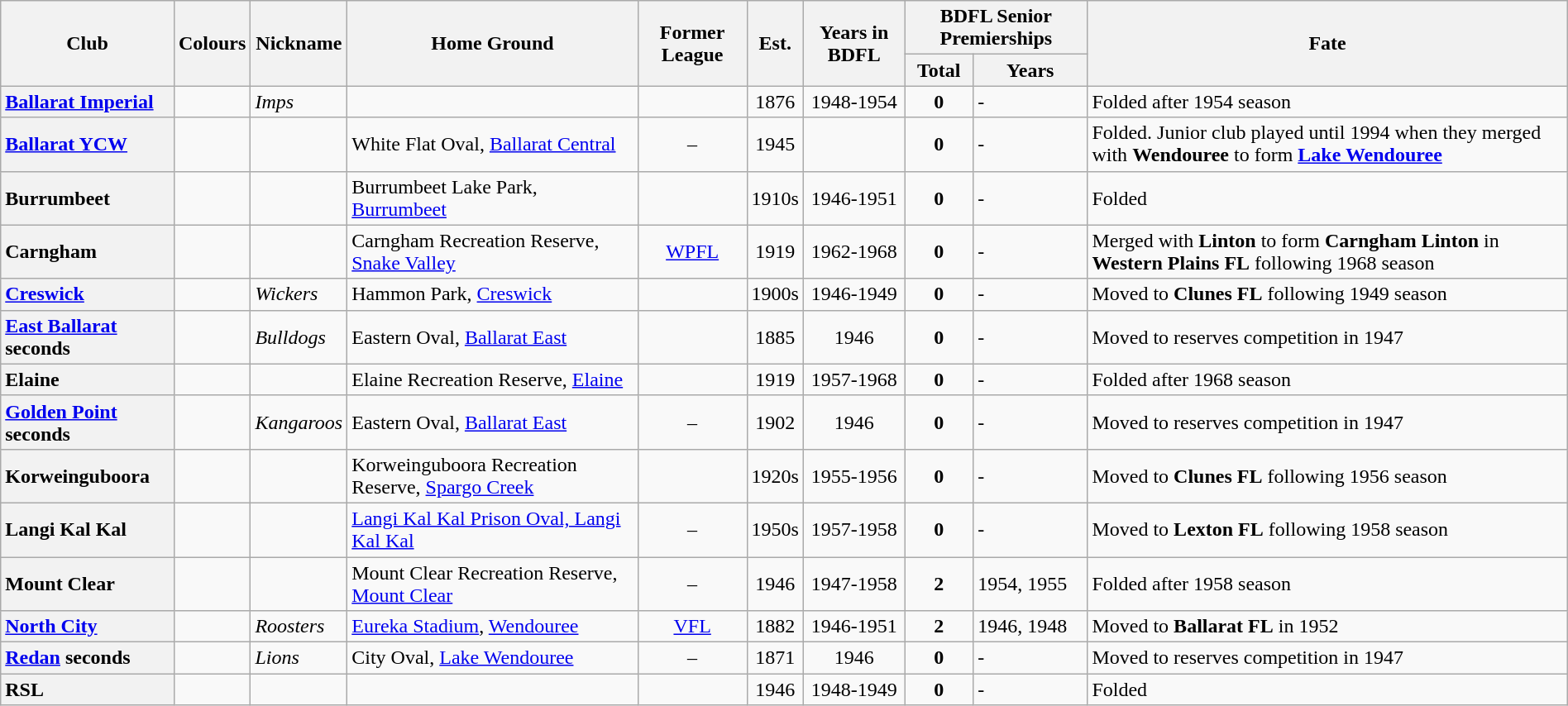<table class="wikitable sortable" style="text-align:center; width:100%">
<tr>
<th rowspan="2">Club</th>
<th rowspan="2">Colours</th>
<th rowspan="2">Nickname</th>
<th rowspan="2">Home Ground</th>
<th rowspan="2">Former League</th>
<th rowspan="2">Est.</th>
<th rowspan="2">Years in BDFL</th>
<th colspan="2">BDFL Senior Premierships</th>
<th rowspan="2">Fate</th>
</tr>
<tr>
<th>Total</th>
<th>Years</th>
</tr>
<tr>
<th style="text-align:left"><a href='#'>Ballarat Imperial</a></th>
<td></td>
<td align="left"><em>Imps</em></td>
<td align="left"></td>
<td></td>
<td align="center">1876</td>
<td>1948-1954</td>
<td align="center"><strong>0</strong></td>
<td align="left">-</td>
<td align="left">Folded after 1954 season</td>
</tr>
<tr>
<th style="text-align:left"><a href='#'>Ballarat YCW</a></th>
<td></td>
<td></td>
<td align="left">White Flat Oval, <a href='#'>Ballarat Central</a></td>
<td>–</td>
<td>1945</td>
<td></td>
<td><strong>0</strong></td>
<td align="left">-</td>
<td align="left">Folded. Junior club played until 1994 when they merged with <strong>Wendouree</strong> to form <a href='#'><strong>Lake Wendouree</strong></a></td>
</tr>
<tr>
<th style="text-align:left">Burrumbeet</th>
<td></td>
<td align="left"></td>
<td align="left">Burrumbeet Lake Park, <a href='#'>Burrumbeet</a></td>
<td></td>
<td align="center">1910s</td>
<td>1946-1951</td>
<td align="center"><strong>0</strong></td>
<td align="left">-</td>
<td align="left">Folded</td>
</tr>
<tr>
<th style="text-align:left">Carngham</th>
<td></td>
<td align="left"></td>
<td align="left">Carngham Recreation Reserve, <a href='#'>Snake Valley</a></td>
<td><a href='#'>WPFL</a></td>
<td align="center">1919</td>
<td>1962-1968</td>
<td align="center"><strong>0</strong></td>
<td align="left">-</td>
<td align="left">Merged with <strong>Linton</strong> to form <strong>Carngham Linton</strong> in <strong>Western Plains FL</strong> following 1968 season</td>
</tr>
<tr>
<th style="text-align:left"><a href='#'>Creswick</a></th>
<td></td>
<td align="left"><em>Wickers</em></td>
<td align="left">Hammon Park, <a href='#'>Creswick</a></td>
<td></td>
<td align="center">1900s</td>
<td>1946-1949</td>
<td align="center"><strong>0</strong></td>
<td align="left">-</td>
<td align="left">Moved to <strong>Clunes FL</strong> following 1949 season</td>
</tr>
<tr>
<th style="text-align:left"><a href='#'>East Ballarat</a> seconds</th>
<td></td>
<td align="left"><em>Bulldogs</em></td>
<td align="left">Eastern Oval, <a href='#'>Ballarat East</a></td>
<td></td>
<td>1885</td>
<td>1946</td>
<td><strong>0</strong></td>
<td align="left">-</td>
<td align="left">Moved to reserves competition in 1947</td>
</tr>
<tr>
<th style="text-align:left">Elaine</th>
<td></td>
<td align="left"></td>
<td align="left">Elaine Recreation Reserve, <a href='#'>Elaine</a></td>
<td></td>
<td align="center">1919</td>
<td>1957-1968</td>
<td align="center"><strong>0</strong></td>
<td align="left">-</td>
<td align="left">Folded after 1968 season</td>
</tr>
<tr>
<th style="text-align:left"><a href='#'>Golden Point</a> seconds</th>
<td></td>
<td align="left"><em>Kangaroos</em></td>
<td align="left">Eastern Oval, <a href='#'>Ballarat East</a></td>
<td>–</td>
<td>1902</td>
<td>1946</td>
<td><strong>0</strong></td>
<td align="left">-</td>
<td align="left">Moved to reserves competition in 1947</td>
</tr>
<tr>
<th style="text-align:left">Korweinguboora</th>
<td></td>
<td align="left"></td>
<td align="left">Korweinguboora Recreation Reserve, <a href='#'>Spargo Creek</a></td>
<td align="center"></td>
<td align="center">1920s</td>
<td>1955-1956</td>
<td align="center"><strong>0</strong></td>
<td align="left">-</td>
<td align="left">Moved to <strong>Clunes FL</strong> following 1956 season</td>
</tr>
<tr>
<th style="text-align:left">Langi Kal Kal</th>
<td></td>
<td align="left"></td>
<td align="left"><a href='#'>Langi Kal Kal Prison Oval, Langi Kal Kal</a></td>
<td>–</td>
<td align="center">1950s</td>
<td>1957-1958</td>
<td align="center"><strong>0</strong></td>
<td align="left">-</td>
<td align="left">Moved to <strong>Lexton FL</strong> following 1958 season</td>
</tr>
<tr>
<th style="text-align:left">Mount Clear</th>
<td></td>
<td align="left"></td>
<td align="left">Mount Clear Recreation Reserve, <a href='#'>Mount Clear</a></td>
<td>–</td>
<td align="center">1946</td>
<td>1947-1958</td>
<td align="center"><strong>2</strong></td>
<td align="left">1954, 1955</td>
<td align="left">Folded after 1958 season</td>
</tr>
<tr>
<th style="text-align:left"><a href='#'>North City</a></th>
<td></td>
<td align="left"><em>Roosters</em></td>
<td align="left"><a href='#'>Eureka Stadium</a>, <a href='#'>Wendouree</a></td>
<td><a href='#'>VFL</a></td>
<td align="center">1882</td>
<td>1946-1951</td>
<td align="center"><strong>2</strong></td>
<td align="left">1946, 1948</td>
<td align="left">Moved to <strong>Ballarat FL</strong> in 1952</td>
</tr>
<tr>
<th style="text-align:left"><a href='#'>Redan</a> seconds</th>
<td></td>
<td align="left"><em>Lions</em></td>
<td align="left">City Oval, <a href='#'>Lake Wendouree</a></td>
<td>–</td>
<td>1871</td>
<td>1946</td>
<td><strong>0</strong></td>
<td align="left">-</td>
<td align="left">Moved to reserves competition in 1947</td>
</tr>
<tr>
<th style="text-align:left">RSL</th>
<td></td>
<td align="left"></td>
<td align="left"></td>
<td></td>
<td align="center">1946</td>
<td>1948-1949</td>
<td align="center"><strong>0</strong></td>
<td align="left">-</td>
<td align="left">Folded</td>
</tr>
</table>
